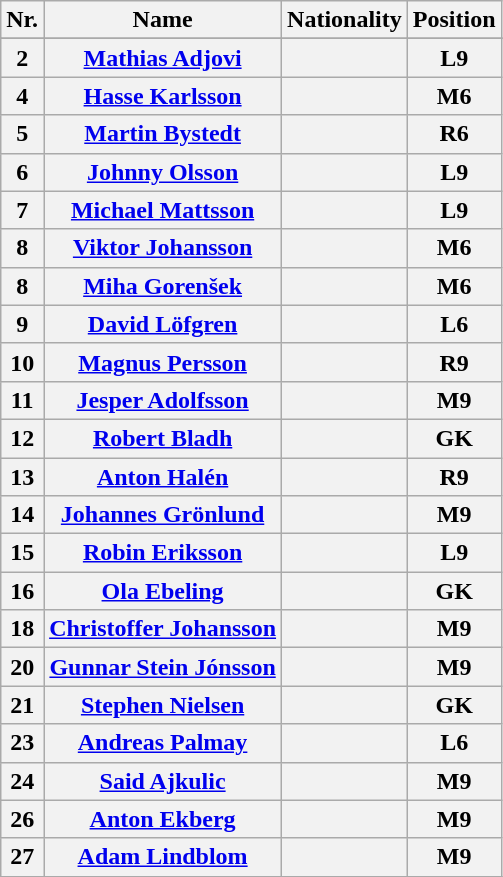<table class="wikitable">
<tr>
<th valign=center><strong>Nr.</strong></th>
<th><strong>Name</strong></th>
<th><strong>Nationality</strong></th>
<th><strong>Position</strong></th>
</tr>
<tr>
</tr>
<tr>
<th valign=center>2</th>
<th><strong><a href='#'>Mathias Adjovi</a></strong></th>
<th></th>
<th>L9</th>
</tr>
<tr>
<th valign=center>4</th>
<th><strong><a href='#'>Hasse Karlsson</a></strong></th>
<th></th>
<th>M6</th>
</tr>
<tr>
<th valign=center>5</th>
<th><strong><a href='#'>Martin Bystedt</a></strong></th>
<th></th>
<th>R6</th>
</tr>
<tr>
<th valign=center>6</th>
<th><strong><a href='#'>Johnny Olsson</a></strong></th>
<th></th>
<th>L9</th>
</tr>
<tr>
<th valign=center>7</th>
<th><strong><a href='#'>Michael Mattsson</a></strong></th>
<th></th>
<th>L9</th>
</tr>
<tr>
<th valign=center>8</th>
<th><strong><a href='#'>Viktor Johansson</a></strong></th>
<th></th>
<th>M6</th>
</tr>
<tr>
<th valign=center>8</th>
<th><strong><a href='#'>Miha Gorenšek</a></strong></th>
<th></th>
<th>M6</th>
</tr>
<tr>
<th valign=center>9</th>
<th><strong><a href='#'>David Löfgren</a></strong></th>
<th></th>
<th>L6</th>
</tr>
<tr>
<th valign=center>10</th>
<th><strong><a href='#'>Magnus Persson</a></strong></th>
<th></th>
<th>R9</th>
</tr>
<tr>
<th valign=center>11</th>
<th><strong><a href='#'>Jesper Adolfsson</a></strong></th>
<th></th>
<th>M9</th>
</tr>
<tr>
<th valign=center>12</th>
<th><strong><a href='#'>Robert Bladh</a></strong></th>
<th></th>
<th>GK</th>
</tr>
<tr>
<th valign=center>13</th>
<th><strong><a href='#'>Anton Halén</a></strong></th>
<th></th>
<th>R9</th>
</tr>
<tr>
<th valign=center>14</th>
<th><strong><a href='#'>Johannes Grönlund</a></strong></th>
<th></th>
<th>M9</th>
</tr>
<tr>
<th valign=center>15</th>
<th><strong><a href='#'>Robin Eriksson</a></strong></th>
<th></th>
<th>L9</th>
</tr>
<tr>
<th valign=center>16</th>
<th><strong><a href='#'>Ola Ebeling</a></strong></th>
<th></th>
<th>GK</th>
</tr>
<tr>
<th valign=center>18</th>
<th><strong><a href='#'>Christoffer Johansson</a></strong></th>
<th></th>
<th>M9</th>
</tr>
<tr>
<th valign=center>20</th>
<th><strong><a href='#'>Gunnar Stein Jónsson</a></strong></th>
<th></th>
<th>M9</th>
</tr>
<tr>
<th valign=center>21</th>
<th><strong><a href='#'>Stephen Nielsen</a></strong></th>
<th></th>
<th>GK</th>
</tr>
<tr>
<th valign=center>23</th>
<th><strong><a href='#'>Andreas Palmay</a></strong></th>
<th></th>
<th>L6</th>
</tr>
<tr>
<th valign=center>24</th>
<th><strong><a href='#'>Said Ajkulic</a></strong></th>
<th></th>
<th>M9</th>
</tr>
<tr>
<th valign=center>26</th>
<th><strong><a href='#'>Anton Ekberg</a></strong></th>
<th></th>
<th>M9</th>
</tr>
<tr>
<th valign=center>27</th>
<th><strong><a href='#'>Adam Lindblom</a></strong></th>
<th></th>
<th>M9</th>
</tr>
<tr>
</tr>
</table>
